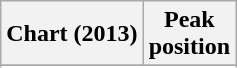<table class="wikitable sortable plainrowheaders">
<tr>
<th>Chart (2013)</th>
<th>Peak<br>position</th>
</tr>
<tr>
</tr>
<tr>
</tr>
<tr>
</tr>
</table>
